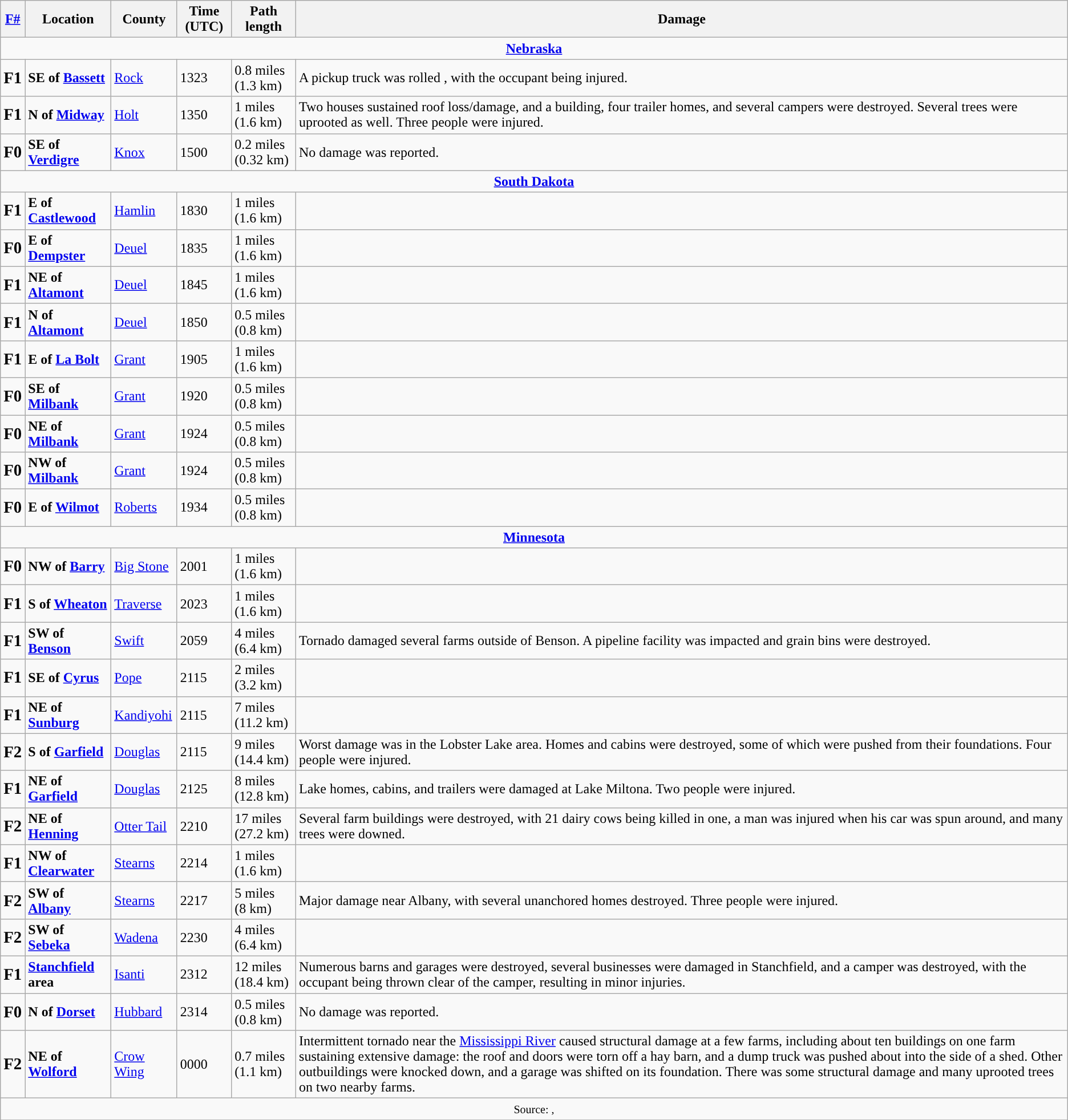<table class="wikitable">
<tr>
<th><strong><a href='#'>F#</a></strong></th>
<th><strong>Location</strong></th>
<th><strong>County</strong></th>
<th><strong>Time (UTC)</strong></th>
<th><strong>Path length</strong></th>
<th><strong>Damage</strong></th>
</tr>
<tr>
<td colspan="7" align=center><strong><a href='#'>Nebraska</a></strong></td>
</tr>
<tr>
<td><big><strong>F1</strong></big></td>
<td><strong>SE of <a href='#'>Bassett</a></strong></td>
<td><a href='#'>Rock</a></td>
<td>1323</td>
<td>0.8 miles <br>(1.3 km)</td>
<td>A pickup truck was rolled , with the occupant being injured.</td>
</tr>
<tr>
<td><big><strong>F1</strong></big></td>
<td><strong>N of <a href='#'>Midway</a></strong></td>
<td><a href='#'>Holt</a></td>
<td>1350</td>
<td>1 miles <br>(1.6 km)</td>
<td>Two houses sustained roof loss/damage, and a building, four trailer homes, and several campers were destroyed. Several trees were uprooted as well. Three people were injured.</td>
</tr>
<tr>
<td><big><strong>F0</strong></big></td>
<td><strong>SE of <a href='#'>Verdigre</a></strong></td>
<td><a href='#'>Knox</a></td>
<td>1500</td>
<td>0.2 miles <br>(0.32 km)</td>
<td>No damage was reported.</td>
</tr>
<tr>
<td colspan="7" align=center><strong><a href='#'>South Dakota</a></strong></td>
</tr>
<tr>
<td><big><strong>F1</strong></big></td>
<td><strong>E of <a href='#'>Castlewood</a></strong></td>
<td><a href='#'>Hamlin</a></td>
<td>1830</td>
<td>1 miles <br>(1.6 km)</td>
<td></td>
</tr>
<tr>
<td><big><strong>F0</strong></big></td>
<td><strong>E of <a href='#'>Dempster</a></strong></td>
<td><a href='#'>Deuel</a></td>
<td>1835</td>
<td>1 miles <br>(1.6 km)</td>
<td></td>
</tr>
<tr>
<td><big><strong>F1</strong></big></td>
<td><strong>NE of <a href='#'>Altamont</a></strong></td>
<td><a href='#'>Deuel</a></td>
<td>1845</td>
<td>1 miles <br>(1.6 km)</td>
<td></td>
</tr>
<tr>
<td><big><strong>F1</strong></big></td>
<td><strong>N of <a href='#'>Altamont</a></strong></td>
<td><a href='#'>Deuel</a></td>
<td>1850</td>
<td>0.5 miles <br>(0.8 km)</td>
<td></td>
</tr>
<tr>
<td><big><strong>F1</strong></big></td>
<td><strong>E of <a href='#'>La Bolt</a></strong></td>
<td><a href='#'>Grant</a></td>
<td>1905</td>
<td>1 miles <br>(1.6 km)</td>
<td></td>
</tr>
<tr>
<td><big><strong>F0</strong></big></td>
<td><strong>SE of <a href='#'>Milbank</a></strong></td>
<td><a href='#'>Grant</a></td>
<td>1920</td>
<td>0.5 miles <br>(0.8 km)</td>
<td></td>
</tr>
<tr>
<td><big><strong>F0</strong></big></td>
<td><strong>NE of <a href='#'>Milbank</a></strong></td>
<td><a href='#'>Grant</a></td>
<td>1924</td>
<td>0.5 miles <br>(0.8 km)</td>
<td></td>
</tr>
<tr>
<td><big><strong>F0</strong></big></td>
<td><strong>NW of <a href='#'>Milbank</a></strong></td>
<td><a href='#'>Grant</a></td>
<td>1924</td>
<td>0.5 miles <br>(0.8 km)</td>
<td></td>
</tr>
<tr>
<td><big><strong>F0</strong></big></td>
<td><strong>E of <a href='#'>Wilmot</a></strong></td>
<td><a href='#'>Roberts</a></td>
<td>1934</td>
<td>0.5 miles <br>(0.8 km)</td>
<td></td>
</tr>
<tr>
<td colspan="7" align=center><strong><a href='#'>Minnesota</a></strong></td>
</tr>
<tr>
<td><big><strong>F0</strong></big></td>
<td><strong>NW of <a href='#'>Barry</a></strong></td>
<td><a href='#'>Big Stone</a></td>
<td>2001</td>
<td>1 miles <br>(1.6 km)</td>
<td></td>
</tr>
<tr>
<td><big><strong>F1</strong></big></td>
<td><strong>S of <a href='#'>Wheaton</a></strong></td>
<td><a href='#'>Traverse</a></td>
<td>2023</td>
<td>1 miles <br>(1.6 km)</td>
<td></td>
</tr>
<tr>
<td><big><strong>F1</strong></big></td>
<td><strong>SW of <a href='#'>Benson</a></strong></td>
<td><a href='#'>Swift</a></td>
<td>2059</td>
<td>4 miles <br>(6.4 km)</td>
<td>Tornado damaged several farms outside of Benson. A pipeline facility was impacted and grain bins were destroyed.</td>
</tr>
<tr>
<td><big><strong>F1</strong></big></td>
<td><strong>SE of <a href='#'>Cyrus</a></strong></td>
<td><a href='#'>Pope</a></td>
<td>2115</td>
<td>2 miles <br>(3.2 km)</td>
<td></td>
</tr>
<tr>
<td><big><strong>F1</strong></big></td>
<td><strong>NE of <a href='#'>Sunburg</a></strong></td>
<td><a href='#'>Kandiyohi</a></td>
<td>2115</td>
<td>7 miles <br>(11.2 km)</td>
<td></td>
</tr>
<tr>
<td><big><strong>F2</strong></big></td>
<td><strong>S of <a href='#'>Garfield</a></strong></td>
<td><a href='#'>Douglas</a></td>
<td>2115</td>
<td>9 miles <br>(14.4 km)</td>
<td>Worst damage was in the Lobster Lake area. Homes and cabins were destroyed, some of which were pushed from their foundations. Four people were injured.</td>
</tr>
<tr>
<td><big><strong>F1</strong></big></td>
<td><strong>NE of <a href='#'>Garfield</a></strong></td>
<td><a href='#'>Douglas</a></td>
<td>2125</td>
<td>8 miles <br>(12.8 km)</td>
<td>Lake homes, cabins, and trailers were damaged at Lake Miltona. Two people were injured.</td>
</tr>
<tr>
<td><big><strong>F2</strong></big></td>
<td><strong>NE of <a href='#'>Henning</a></strong></td>
<td><a href='#'>Otter Tail</a></td>
<td>2210</td>
<td>17 miles <br>(27.2 km)</td>
<td>Several farm buildings were destroyed, with 21 dairy cows being killed in one, a man was injured when his car was spun around, and many trees were downed.</td>
</tr>
<tr>
<td><big><strong>F1</strong></big></td>
<td><strong>NW of <a href='#'>Clearwater</a></strong></td>
<td><a href='#'>Stearns</a></td>
<td>2214</td>
<td>1 miles <br>(1.6 km)</td>
<td></td>
</tr>
<tr>
<td><big><strong>F2</strong></big></td>
<td><strong>SW of <a href='#'>Albany</a></strong></td>
<td><a href='#'>Stearns</a></td>
<td>2217</td>
<td>5 miles <br>(8 km)</td>
<td>Major damage near Albany, with several unanchored homes destroyed. Three people were injured.</td>
</tr>
<tr>
<td><big><strong>F2</strong></big></td>
<td><strong>SW of <a href='#'>Sebeka</a></strong></td>
<td><a href='#'>Wadena</a></td>
<td>2230</td>
<td>4 miles <br>(6.4 km)</td>
<td></td>
</tr>
<tr>
<td><big><strong>F1</strong></big></td>
<td><strong><a href='#'>Stanchfield</a> area</strong></td>
<td><a href='#'>Isanti</a></td>
<td>2312</td>
<td>12 miles <br>(18.4 km)</td>
<td>Numerous barns and garages were destroyed, several businesses were damaged in Stanchfield, and a camper was destroyed, with the occupant being thrown clear of the camper, resulting in minor injuries.</td>
</tr>
<tr>
<td><big><strong>F0</strong></big></td>
<td><strong>N of <a href='#'>Dorset</a></strong></td>
<td><a href='#'>Hubbard</a></td>
<td>2314</td>
<td>0.5 miles <br>(0.8 km)</td>
<td>No damage was reported.</td>
</tr>
<tr>
<td><big><strong>F2</strong></big></td>
<td><strong>NE of <a href='#'>Wolford</a></strong></td>
<td><a href='#'>Crow Wing</a></td>
<td>0000</td>
<td>0.7 miles <br>(1.1 km)</td>
<td>Intermittent tornado near the <a href='#'>Mississippi River</a> caused structural damage at a few farms, including about ten buildings on one farm sustaining extensive damage: the roof and doors were torn off a hay barn, and a dump truck was pushed about  into the side of a shed. Other outbuildings were knocked down, and a garage was shifted on its foundation. There was some structural damage and many uprooted trees on two nearby farms.</td>
</tr>
<tr>
<td colspan="7" align=center><small>Source: , </small></td>
</tr>
<tr>
</tr>
</table>
